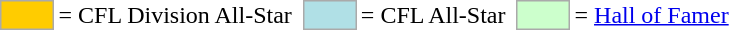<table>
<tr>
<td style="background-color:#FFCC00; border:1px solid #aaaaaa; width:2em;"></td>
<td>= CFL Division All-Star</td>
<td></td>
<td style="background-color:#B0E0E6; border:1px solid #aaaaaa; width:2em;"></td>
<td>= CFL All-Star</td>
<td></td>
<td style="background-color:#CCFFCC; border:1px solid #aaaaaa; width:2em;"></td>
<td>= <a href='#'>Hall of Famer</a></td>
</tr>
</table>
